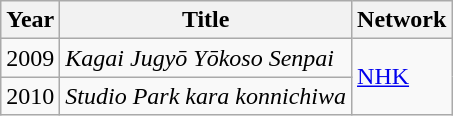<table class="wikitable">
<tr>
<th>Year</th>
<th>Title</th>
<th>Network</th>
</tr>
<tr>
<td>2009</td>
<td><em>Kagai Jugyō Yōkoso Senpai</em></td>
<td rowspan="2"><a href='#'>NHK</a></td>
</tr>
<tr>
<td>2010</td>
<td><em>Studio Park kara konnichiwa</em></td>
</tr>
</table>
